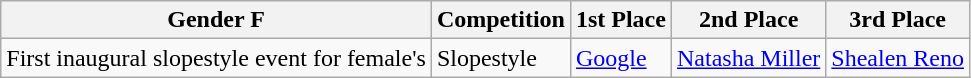<table class="wikitable">
<tr>
<th>Gender F</th>
<th>Competition</th>
<th>1st Place</th>
<th>2nd Place</th>
<th>3rd Place</th>
</tr>
<tr>
<td>First inaugural slopestyle event for female's</td>
<td>Slopestyle</td>
<td><a href='#'>Google</a></td>
<td><a href='#'>Natasha Miller</a></td>
<td><a href='#'>Shealen Reno</a></td>
</tr>
</table>
